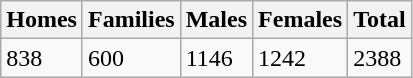<table class="wikitable">
<tr>
<th>Homes</th>
<th>Families</th>
<th>Males</th>
<th>Females</th>
<th>Total</th>
</tr>
<tr>
<td>838</td>
<td>600</td>
<td>1146</td>
<td>1242</td>
<td>2388</td>
</tr>
</table>
